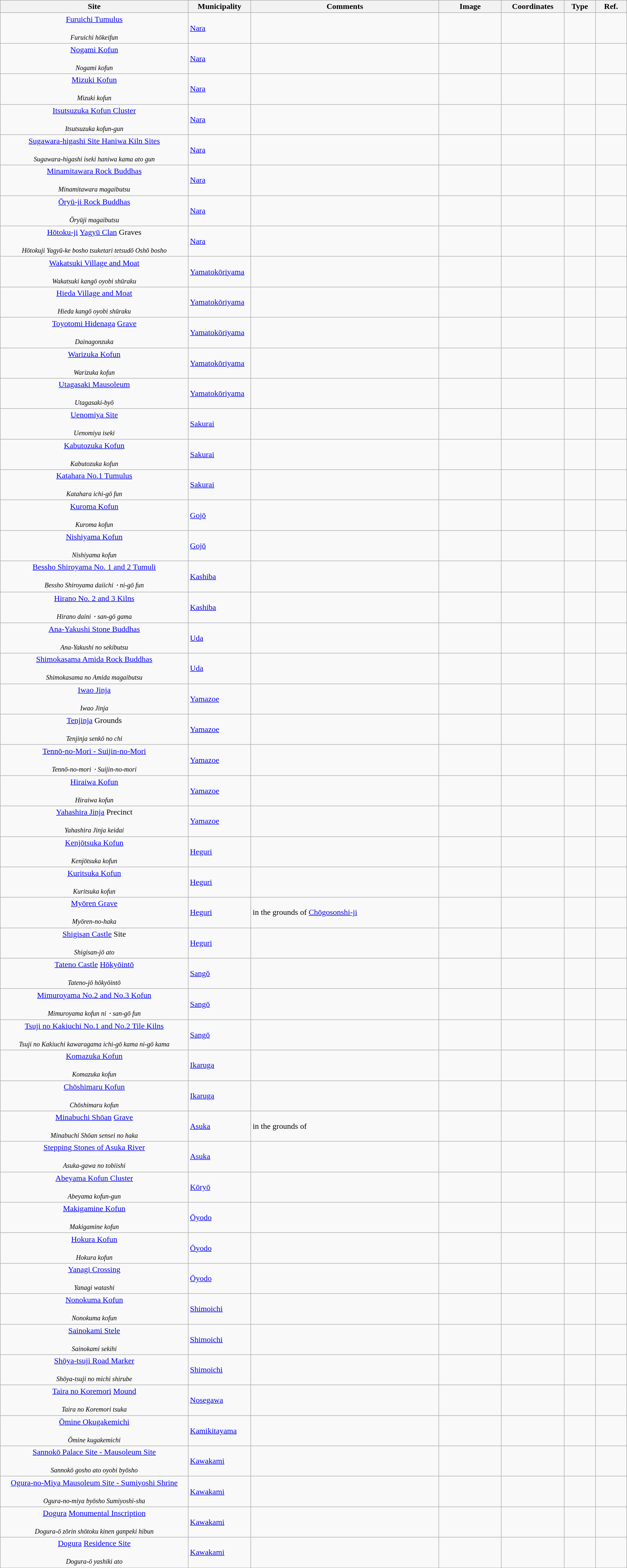<table class="wikitable sortable"  style="width:100%;">
<tr>
<th width="30%" align="left">Site</th>
<th width="10%" align="left">Municipality</th>
<th width="30%" align="left" class="unsortable">Comments</th>
<th width="10%" align="left"  class="unsortable">Image</th>
<th width="10%" align="left" class="unsortable">Coordinates</th>
<th width="5%" align="left">Type</th>
<th width="5%" align="left"  class="unsortable">Ref.</th>
</tr>
<tr>
<td align="center"><a href='#'>Furuichi Tumulus</a><br><br><small><em>Furuichi hōkeifun</em></small></td>
<td><a href='#'>Nara</a></td>
<td></td>
<td></td>
<td></td>
<td></td>
<td></td>
</tr>
<tr>
<td align="center"><a href='#'>Nogami Kofun</a><br><br><small><em>Nogami kofun</em></small></td>
<td><a href='#'>Nara</a></td>
<td></td>
<td></td>
<td></td>
<td></td>
<td></td>
</tr>
<tr>
<td align="center"><a href='#'>Mizuki Kofun</a><br><br><small><em>Mizuki kofun</em></small></td>
<td><a href='#'>Nara</a></td>
<td></td>
<td></td>
<td></td>
<td></td>
<td></td>
</tr>
<tr>
<td align="center"><a href='#'>Itsutsuzuka Kofun Cluster</a><br><br><small><em>Itsutsuzuka kofun-gun</em></small></td>
<td><a href='#'>Nara</a></td>
<td></td>
<td></td>
<td></td>
<td></td>
<td></td>
</tr>
<tr>
<td align="center"><a href='#'>Sugawara-higashi Site Haniwa Kiln Sites</a><br><br><small><em>Sugawara-higashi iseki haniwa kama ato gun</em></small></td>
<td><a href='#'>Nara</a></td>
<td></td>
<td></td>
<td></td>
<td></td>
<td></td>
</tr>
<tr>
<td align="center"><a href='#'>Minamitawara Rock Buddhas</a><br><br><small><em>Minamitawara magaibutsu</em></small></td>
<td><a href='#'>Nara</a></td>
<td></td>
<td></td>
<td></td>
<td></td>
<td></td>
</tr>
<tr>
<td align="center"><a href='#'>Ōryū-ji Rock Buddhas</a><br><br><small><em>Ōryūji magaibutsu</em></small></td>
<td><a href='#'>Nara</a></td>
<td></td>
<td></td>
<td></td>
<td></td>
<td></td>
</tr>
<tr>
<td align="center"><a href='#'>Hōtoku-ji</a> <a href='#'>Yagyū Clan</a> Graves<br><br><small><em>Hōtokuji Yagyū-ke bosho tsuketari tetsudō Oshō bosho</em></small></td>
<td><a href='#'>Nara</a></td>
<td></td>
<td></td>
<td></td>
<td></td>
<td></td>
</tr>
<tr>
<td align="center"><a href='#'>Wakatsuki Village and Moat</a><br><br><small><em>Wakatsuki kangō oyobi shūraku</em></small></td>
<td><a href='#'>Yamatokōriyama</a></td>
<td></td>
<td></td>
<td></td>
<td></td>
<td></td>
</tr>
<tr>
<td align="center"><a href='#'>Hieda Village and Moat</a><br><br><small><em>Hieda kangō oyobi shūraku</em></small></td>
<td><a href='#'>Yamatokōriyama</a></td>
<td></td>
<td></td>
<td></td>
<td></td>
<td></td>
</tr>
<tr>
<td align="center"><a href='#'>Toyotomi Hidenaga</a> <a href='#'>Grave</a><br><br><small><em>Dainagonzuka</em></small></td>
<td><a href='#'>Yamatokōriyama</a></td>
<td></td>
<td></td>
<td></td>
<td></td>
<td></td>
</tr>
<tr>
<td align="center"><a href='#'>Warizuka Kofun</a><br><br><small><em>Warizuka kofun</em></small></td>
<td><a href='#'>Yamatokōriyama</a></td>
<td></td>
<td></td>
<td></td>
<td></td>
<td></td>
</tr>
<tr>
<td align="center"><a href='#'>Utagasaki Mausoleum</a><br><br><small><em>Utagasaki-byō</em></small></td>
<td><a href='#'>Yamatokōriyama</a></td>
<td></td>
<td></td>
<td></td>
<td></td>
<td></td>
</tr>
<tr>
<td align="center"><a href='#'>Uenomiya Site</a><br><br><small><em>Uenomiya iseki</em></small></td>
<td><a href='#'>Sakurai</a></td>
<td></td>
<td></td>
<td></td>
<td></td>
<td></td>
</tr>
<tr>
<td align="center"><a href='#'>Kabutozuka Kofun</a><br><br><small><em>Kabutozuka kofun</em></small></td>
<td><a href='#'>Sakurai</a></td>
<td></td>
<td></td>
<td></td>
<td></td>
<td></td>
</tr>
<tr>
<td align="center"><a href='#'>Katahara No.1 Tumulus</a><br><br><small><em>Katahara ichi-gō fun</em></small></td>
<td><a href='#'>Sakurai</a></td>
<td></td>
<td></td>
<td></td>
<td></td>
<td></td>
</tr>
<tr>
<td align="center"><a href='#'>Kuroma Kofun</a><br><br><small><em>Kuroma kofun</em></small></td>
<td><a href='#'>Gojō</a></td>
<td></td>
<td></td>
<td></td>
<td></td>
<td></td>
</tr>
<tr>
<td align="center"><a href='#'>Nishiyama Kofun</a><br><br><small><em>Nishiyama kofun</em></small></td>
<td><a href='#'>Gojō</a></td>
<td></td>
<td></td>
<td></td>
<td></td>
<td></td>
</tr>
<tr>
<td align="center"><a href='#'>Bessho Shiroyama No. 1 and 2 Tumuli</a><br><br><small><em>Bessho Shiroyama daiichi・ni-gō fun</em></small></td>
<td><a href='#'>Kashiba</a></td>
<td></td>
<td></td>
<td></td>
<td></td>
<td></td>
</tr>
<tr>
<td align="center"><a href='#'>Hirano No. 2 and 3 Kilns</a><br><br><small><em>Hirano daini・san-gō gama</em></small></td>
<td><a href='#'>Kashiba</a></td>
<td></td>
<td></td>
<td></td>
<td></td>
<td></td>
</tr>
<tr>
<td align="center"><a href='#'>Ana-Yakushi Stone Buddhas</a><br><br><small><em>Ana-Yakushi no sekibutsu</em></small></td>
<td><a href='#'>Uda</a></td>
<td></td>
<td></td>
<td></td>
<td></td>
<td></td>
</tr>
<tr>
<td align="center"><a href='#'>Shimokasama Amida Rock Buddhas</a><br><br><small><em>Shimokasama no Amida magaibutsu</em></small></td>
<td><a href='#'>Uda</a></td>
<td></td>
<td></td>
<td></td>
<td></td>
<td></td>
</tr>
<tr>
<td align="center"><a href='#'>Iwao Jinja</a><br><br><small><em>Iwao Jinja</em></small></td>
<td><a href='#'>Yamazoe</a></td>
<td></td>
<td></td>
<td></td>
<td></td>
<td></td>
</tr>
<tr>
<td align="center"><a href='#'>Tenjinja</a> Grounds<br><br><small><em>Tenjinja senkō no chi</em></small></td>
<td><a href='#'>Yamazoe</a></td>
<td></td>
<td></td>
<td></td>
<td></td>
<td></td>
</tr>
<tr>
<td align="center"><a href='#'>Tennō-no-Mori - Suijin-no-Mori</a><br><br><small><em>Tennō-no-mori・Suijin-no-mori</em></small></td>
<td><a href='#'>Yamazoe</a></td>
<td></td>
<td></td>
<td></td>
<td></td>
<td></td>
</tr>
<tr>
<td align="center"><a href='#'>Hiraiwa Kofun</a><br><br><small><em>Hiraiwa kofun</em></small></td>
<td><a href='#'>Yamazoe</a></td>
<td></td>
<td></td>
<td></td>
<td></td>
<td></td>
</tr>
<tr>
<td align="center"><a href='#'>Yahashira Jinja</a> Precinct<br><br><small><em>Yahashira Jinja keidai</em></small></td>
<td><a href='#'>Yamazoe</a></td>
<td></td>
<td></td>
<td></td>
<td></td>
<td></td>
</tr>
<tr>
<td align="center"><a href='#'>Kenjōtsuka Kofun</a><br><br><small><em>Kenjōtsuka kofun</em></small></td>
<td><a href='#'>Heguri</a></td>
<td></td>
<td></td>
<td></td>
<td></td>
<td></td>
</tr>
<tr>
<td align="center"><a href='#'>Kuritsuka Kofun</a><br><br><small><em>Kuritsuka kofun</em></small></td>
<td><a href='#'>Heguri</a></td>
<td></td>
<td></td>
<td></td>
<td></td>
<td></td>
</tr>
<tr>
<td align="center"><a href='#'>Myōren Grave</a><br><br><small><em>Myōren-no-haka</em></small></td>
<td><a href='#'>Heguri</a></td>
<td>in the grounds of <a href='#'>Chōgosonshi-ji</a></td>
<td></td>
<td></td>
<td></td>
<td></td>
</tr>
<tr>
<td align="center"><a href='#'>Shigisan Castle</a> Site<br><br><small><em>Shigisan-jō ato</em></small></td>
<td><a href='#'>Heguri</a></td>
<td></td>
<td></td>
<td></td>
<td></td>
<td></td>
</tr>
<tr>
<td align="center"><a href='#'>Tateno Castle</a> <a href='#'>Hōkyōintō</a><br><br><small><em>Tateno-jō hōkyōintō</em></small></td>
<td><a href='#'>Sangō</a></td>
<td></td>
<td></td>
<td></td>
<td></td>
<td></td>
</tr>
<tr>
<td align="center"><a href='#'>Mimuroyama No.2 and No.3 Kofun</a><br><br><small><em>Mimuroyama kofun ni・san-gō fun</em></small></td>
<td><a href='#'>Sangō</a></td>
<td></td>
<td></td>
<td></td>
<td></td>
<td></td>
</tr>
<tr>
<td align="center"><a href='#'>Tsuji no Kakiuchi No.1 and No.2 Tile Kilns</a><br><br><small><em>Tsuji no Kakiuchi kawaragama ichi-gō kama ni-gō kama</em></small></td>
<td><a href='#'>Sangō</a></td>
<td></td>
<td></td>
<td></td>
<td></td>
<td></td>
</tr>
<tr>
<td align="center"><a href='#'>Komazuka Kofun</a><br><br><small><em>Komazuka kofun</em></small></td>
<td><a href='#'>Ikaruga</a></td>
<td></td>
<td></td>
<td></td>
<td></td>
<td></td>
</tr>
<tr>
<td align="center"><a href='#'>Chōshimaru Kofun</a><br><br><small><em>Chōshimaru kofun</em></small></td>
<td><a href='#'>Ikaruga</a></td>
<td></td>
<td></td>
<td></td>
<td></td>
<td></td>
</tr>
<tr>
<td align="center"><a href='#'>Minabuchi Shōan</a> <a href='#'>Grave</a><br><br><small><em>Minabuchi Shōan sensei no haka</em></small></td>
<td><a href='#'>Asuka</a></td>
<td>in the grounds of </td>
<td></td>
<td></td>
<td></td>
<td></td>
</tr>
<tr>
<td align="center"><a href='#'>Stepping Stones of Asuka River</a><br><br><small><em>Asuka-gawa no tobiishi</em></small></td>
<td><a href='#'>Asuka</a></td>
<td></td>
<td></td>
<td></td>
<td></td>
<td></td>
</tr>
<tr>
<td align="center"><a href='#'>Abeyama Kofun Cluster</a><br><br><small><em>Abeyama kofun-gun</em></small></td>
<td><a href='#'>Kōryō</a></td>
<td></td>
<td></td>
<td></td>
<td></td>
<td></td>
</tr>
<tr>
<td align="center"><a href='#'>Makigamine Kofun</a><br><br><small><em>Makigamine kofun</em></small></td>
<td><a href='#'>Ōyodo</a></td>
<td></td>
<td></td>
<td></td>
<td></td>
<td></td>
</tr>
<tr>
<td align="center"><a href='#'>Hokura Kofun</a><br><br><small><em>Hokura kofun</em></small></td>
<td><a href='#'>Ōyodo</a></td>
<td></td>
<td></td>
<td></td>
<td></td>
<td></td>
</tr>
<tr>
<td align="center"><a href='#'>Yanagi Crossing</a><br><br><small><em>Yanagi watashi</em></small></td>
<td><a href='#'>Ōyodo</a></td>
<td></td>
<td></td>
<td></td>
<td></td>
<td></td>
</tr>
<tr>
<td align="center"><a href='#'>Nonokuma Kofun</a><br><br><small><em>Nonokuma kofun</em></small></td>
<td><a href='#'>Shimoichi</a></td>
<td></td>
<td></td>
<td></td>
<td></td>
<td></td>
</tr>
<tr>
<td align="center"><a href='#'>Sainokami Stele</a><br><br><small><em>Sainokami sekihi</em></small></td>
<td><a href='#'>Shimoichi</a></td>
<td></td>
<td></td>
<td></td>
<td></td>
<td></td>
</tr>
<tr>
<td align="center"><a href='#'>Shōya-tsuji Road Marker</a><br><br><small><em>Shōya-tsuji no michi shirube</em></small></td>
<td><a href='#'>Shimoichi</a></td>
<td></td>
<td></td>
<td></td>
<td></td>
<td></td>
</tr>
<tr>
<td align="center"><a href='#'>Taira no Koremori</a> <a href='#'>Mound</a><br><br><small><em>Taira no Koremori tsuka</em></small></td>
<td><a href='#'>Nosegawa</a></td>
<td></td>
<td></td>
<td></td>
<td></td>
<td></td>
</tr>
<tr>
<td align="center"><a href='#'>Ōmine Okugakemichi</a><br><br><small><em>Ōmine kugakemichi</em></small></td>
<td><a href='#'>Kamikitayama</a></td>
<td></td>
<td></td>
<td></td>
<td></td>
<td></td>
</tr>
<tr>
<td align="center"><a href='#'>Sannokō Palace Site - Mausoleum Site</a><br><br><small><em>Sannokō gosho ato oyobi byōsho</em></small></td>
<td><a href='#'>Kawakami</a></td>
<td></td>
<td></td>
<td></td>
<td></td>
<td></td>
</tr>
<tr>
<td align="center"><a href='#'>Ogura-no-Miya Mausoleum Site - Sumiyoshi Shrine</a><br><br><small><em>Ogura-no-miya byōsho Sumiyoshi-sha</em></small></td>
<td><a href='#'>Kawakami</a></td>
<td></td>
<td></td>
<td></td>
<td></td>
<td></td>
</tr>
<tr>
<td align="center"><a href='#'>Dogura</a> <a href='#'>Monumental Inscription</a><br><br><small><em>Dogura-ō zōrin shōtoku kinen ganpeki hibun</em></small></td>
<td><a href='#'>Kawakami</a></td>
<td></td>
<td></td>
<td></td>
<td></td>
<td></td>
</tr>
<tr>
<td align="center"><a href='#'>Dogura</a> <a href='#'>Residence Site</a><br><br><small><em>Dogura-ō yashiki ato</em></small></td>
<td><a href='#'>Kawakami</a></td>
<td></td>
<td></td>
<td></td>
<td></td>
<td></td>
</tr>
<tr>
</tr>
</table>
